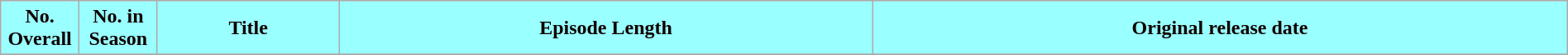<table class="wikitable plainrowheaders" width="100%" style="margin-right: 0;">
<tr>
<th width="5%" style="background-color: #99FFFF; color:#100;">No. Overall</th>
<th width="5%" style="background-color: #99FFFF; color:#100;">No. in Season</th>
<th style="background-color: #99FFFF; color:#100;">Title</th>
<th style="background-color: #99FFFF; color:#100;">Episode Length</th>
<th style="background-color: #99FFFF; color:#100;">Original release date</th>
</tr>
<tr>
</tr>
</table>
